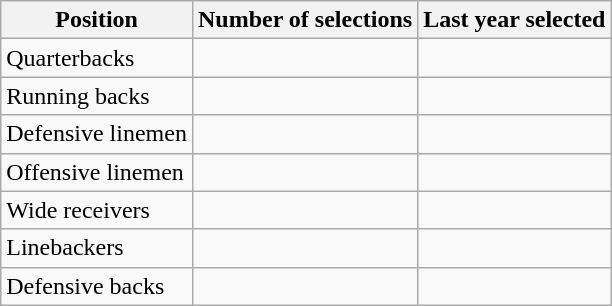<table class="wikitable sortable">
<tr>
<th scope="col">Position</th>
<th scope="col">Number of selections</th>
<th scope="col">Last year selected</th>
</tr>
<tr>
<td>Quarterbacks</td>
<td></td>
<td></td>
</tr>
<tr>
<td>Running backs</td>
<td></td>
<td></td>
</tr>
<tr>
<td>Defensive linemen</td>
<td></td>
<td></td>
</tr>
<tr>
<td>Offensive linemen</td>
<td></td>
<td></td>
</tr>
<tr>
<td>Wide receivers</td>
<td></td>
<td></td>
</tr>
<tr>
<td>Linebackers</td>
<td></td>
<td></td>
</tr>
<tr>
<td>Defensive backs</td>
<td></td>
<td></td>
</tr>
</table>
